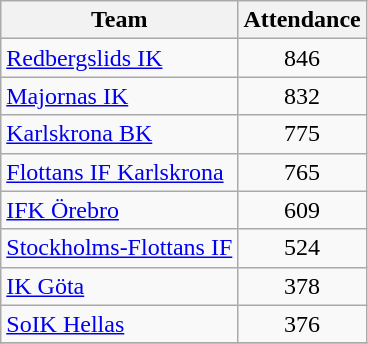<table class="wikitable sortable">
<tr>
<th>Team</th>
<th>Attendance</th>
</tr>
<tr>
<td><a href='#'>Redbergslids IK</a></td>
<td align=center>846</td>
</tr>
<tr>
<td><a href='#'>Majornas IK</a></td>
<td align=center>832</td>
</tr>
<tr>
<td><a href='#'>Karlskrona BK</a></td>
<td align=center>775</td>
</tr>
<tr>
<td><a href='#'>Flottans IF Karlskrona</a></td>
<td align=center>765</td>
</tr>
<tr>
<td><a href='#'>IFK Örebro</a></td>
<td align=center>609</td>
</tr>
<tr>
<td><a href='#'>Stockholms-Flottans IF</a></td>
<td align=center>524</td>
</tr>
<tr>
<td><a href='#'>IK Göta</a></td>
<td align=center>378</td>
</tr>
<tr>
<td><a href='#'>SoIK Hellas</a></td>
<td align=center>376</td>
</tr>
<tr>
</tr>
</table>
